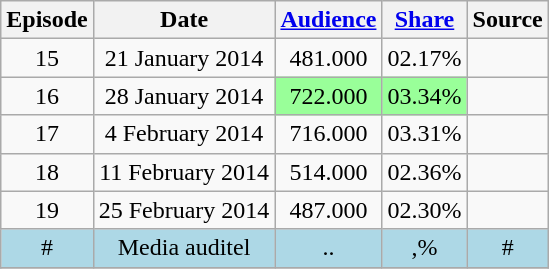<table class="wikitable" style="text-align:center;">
<tr>
<th>Episode</th>
<th>Date</th>
<th><a href='#'>Audience</a></th>
<th><a href='#'>Share</a></th>
<th>Source</th>
</tr>
<tr>
<td>15</td>
<td>21 January 2014</td>
<td>481.000</td>
<td>02.17%</td>
<td></td>
</tr>
<tr>
<td>16</td>
<td>28 January 2014</td>
<td bgcolor=99ff99>722.000</td>
<td bgcolor=99ff99>03.34%</td>
<td></td>
</tr>
<tr>
<td>17</td>
<td>4 February  2014</td>
<td>716.000</td>
<td>03.31%</td>
<td></td>
</tr>
<tr>
<td>18</td>
<td>11 February  2014</td>
<td>514.000</td>
<td>02.36%</td>
<td></td>
</tr>
<tr>
<td>19</td>
<td>25 February 2014</td>
<td>487.000</td>
<td>02.30%</td>
<td></td>
</tr>
<tr>
<td bgcolor="lightblue">#</td>
<td bgcolor="lightblue">Media auditel</td>
<td bgcolor="lightblue">..</td>
<td bgcolor="lightblue">,%</td>
<td bgcolor="lightblue">#</td>
</tr>
<tr>
</tr>
</table>
